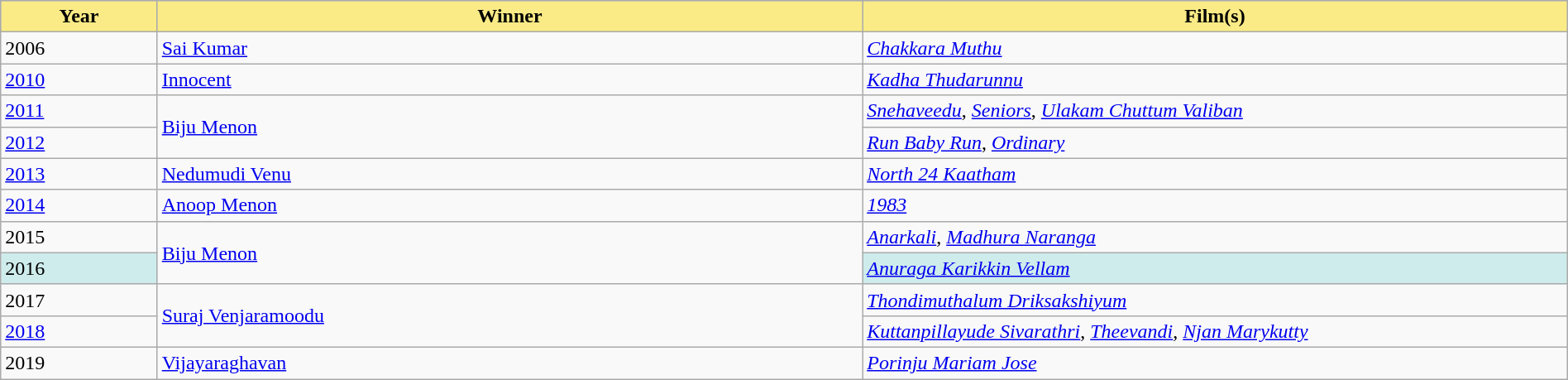<table class="wikitable" style="width:100%">
<tr bgcolor="#bebebe">
<th width="10%" style="background:#FAEB86">Year</th>
<th width="45%" style="background:#FAEB86">Winner</th>
<th width="45%" style="background:#FAEB86">Film(s)</th>
</tr>
<tr>
<td>2006</td>
<td><a href='#'>Sai Kumar</a></td>
<td><em><a href='#'>Chakkara Muthu</a></em></td>
</tr>
<tr>
<td><a href='#'>2010</a></td>
<td><a href='#'>Innocent</a></td>
<td><em><a href='#'>Kadha Thudarunnu</a></em></td>
</tr>
<tr>
<td><a href='#'>2011</a></td>
<td rowspan="2"><a href='#'>Biju Menon</a></td>
<td><em><a href='#'>Snehaveedu</a></em>, <em><a href='#'>Seniors</a></em>, <em><a href='#'>Ulakam Chuttum Valiban</a></em></td>
</tr>
<tr>
<td><a href='#'>2012</a></td>
<td><em><a href='#'>Run Baby Run</a></em>, <em><a href='#'>Ordinary</a></em></td>
</tr>
<tr>
<td><a href='#'>2013</a></td>
<td><a href='#'>Nedumudi Venu</a></td>
<td><em><a href='#'>North 24 Kaatham</a></em></td>
</tr>
<tr>
<td><a href='#'>2014</a></td>
<td><a href='#'>Anoop Menon</a></td>
<td><em><a href='#'>1983</a></em></td>
</tr>
<tr>
<td>2015</td>
<td rowspan="2"><a href='#'>Biju Menon</a></td>
<td><em><a href='#'>Anarkali</a></em>, <em><a href='#'>Madhura Naranga</a></em></td>
</tr>
<tr bgcolor="#cfecec">
<td>2016</td>
<td><em><a href='#'>Anuraga Karikkin Vellam</a></em></td>
</tr>
<tr>
<td>2017</td>
<td rowspan="2"><a href='#'>Suraj Venjaramoodu</a></td>
<td><em><a href='#'>Thondimuthalum Driksakshiyum</a></em></td>
</tr>
<tr>
<td><a href='#'>2018</a></td>
<td><em><a href='#'>Kuttanpillayude Sivarathri</a></em>, <em><a href='#'>Theevandi</a></em>, <em><a href='#'>Njan Marykutty</a></em></td>
</tr>
<tr>
<td>2019</td>
<td><a href='#'>Vijayaraghavan</a></td>
<td><em><a href='#'>Porinju Mariam Jose</a></em></td>
</tr>
</table>
